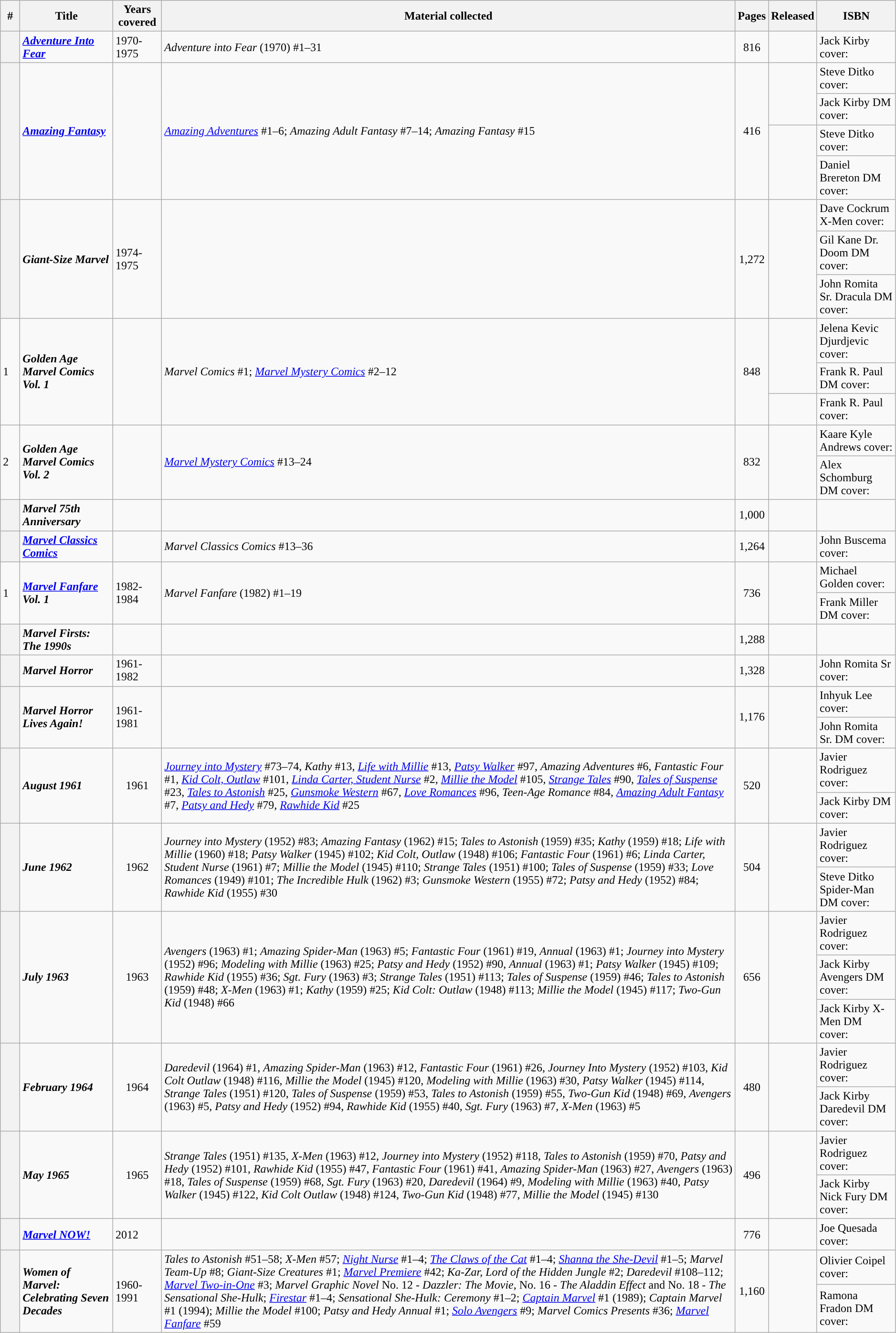<table class="wikitable sortable" width=99%>
<tr>
<th class="unsortable" width=20px>#</th>
<th>Title</th>
<th>Years covered</th>
<th class="unsortable">Material collected</th>
<th>Pages</th>
<th>Released</th>
<th class="unsortable">ISBN</th>
</tr>
<tr>
<th style="background-color: light grey;"></th>
<td><strong><em><a href='#'>Adventure Into Fear</a></em></strong></td>
<td>1970-1975</td>
<td><em>Adventure into Fear</em> (1970) #1–31</td>
<td style="text-align: center;">816</td>
<td></td>
<td>Jack Kirby cover: </td>
</tr>
<tr>
<th style="background-color: light grey;" rowspan=4></th>
<td rowspan=4><strong><em><a href='#'>Amazing Fantasy</a></em></strong></td>
<td rowspan=4></td>
<td rowspan=4><em><a href='#'>Amazing Adventures</a></em> #1–6; <em>Amazing Adult Fantasy</em> #7–14; <em>Amazing Fantasy</em> #15</td>
<td style="text-align: center;" rowspan=4>416</td>
<td rowspan=2></td>
<td>Steve Ditko cover: </td>
</tr>
<tr>
<td>Jack Kirby DM cover: </td>
</tr>
<tr>
<td rowspan=2></td>
<td>Steve Ditko cover: </td>
</tr>
<tr>
<td>Daniel Brereton DM cover: </td>
</tr>
<tr>
<th rowspan=3 style="background-color: light grey;"></th>
<td rowspan=3><strong><em>Giant-Size Marvel</em></strong></td>
<td rowspan=3>1974-1975</td>
<td rowspan=3></td>
<td rowspan=3 style="text-align: center;">1,272</td>
<td rowspan=3></td>
<td>Dave Cockrum X-Men cover: </td>
</tr>
<tr>
<td>Gil Kane Dr. Doom DM cover: </td>
</tr>
<tr>
<td>John Romita Sr. Dracula DM cover: </td>
</tr>
<tr>
<td rowspan=3>1</td>
<td rowspan=3><strong><em>Golden Age Marvel Comics Vol. 1</em></strong></td>
<td rowspan=3></td>
<td rowspan=3><em>Marvel Comics</em> #1; <em><a href='#'>Marvel Mystery Comics</a></em> #2–12</td>
<td rowspan=3 style="text-align: center;">848</td>
<td rowspan=2></td>
<td>Jelena Kevic Djurdjevic cover: </td>
</tr>
<tr>
<td>Frank R. Paul DM cover: </td>
</tr>
<tr>
<td></td>
<td>Frank R. Paul cover: </td>
</tr>
<tr>
<td rowspan=2>2</td>
<td rowspan=2><strong><em>Golden Age Marvel Comics Vol. 2</em></strong></td>
<td rowspan=2></td>
<td rowspan=2><em><a href='#'>Marvel Mystery Comics</a></em> #13–24</td>
<td rowspan=2 style="text-align: center;">832</td>
<td rowspan=2></td>
<td>Kaare Kyle Andrews cover: </td>
</tr>
<tr>
<td>Alex Schomburg DM cover: </td>
</tr>
<tr>
<th style="background-color: light grey;"></th>
<td><strong><em>Marvel 75th Anniversary</em></strong></td>
<td></td>
<td></td>
<td style="text-align: center;">1,000</td>
<td></td>
<td></td>
</tr>
<tr>
<th style="background-color: light grey;"></th>
<td><strong><em><a href='#'>Marvel Classics Comics</a></em></strong></td>
<td></td>
<td><em>Marvel Classics Comics</em> #13–36</td>
<td style="text-align: center;">1,264</td>
<td></td>
<td>John Buscema cover: </td>
</tr>
<tr>
<td rowspan=2>1</td>
<td rowspan=2><strong><em><a href='#'>Marvel Fanfare</a> Vol. 1</em></strong></td>
<td rowspan=2>1982-1984</td>
<td rowspan=2><em>Marvel Fanfare</em> (1982) #1–19</td>
<td rowspan=2 style="text-align: center;">736</td>
<td rowspan="2"></td>
<td>Michael Golden cover: </td>
</tr>
<tr>
<td>Frank Miller DM cover: </td>
</tr>
<tr>
<th style="background-color: light grey;"></th>
<td><strong><em>Marvel Firsts: The 1990s</em></strong></td>
<td></td>
<td></td>
<td style="text-align: center;">1,288</td>
<td></td>
<td></td>
</tr>
<tr>
<th style="background-color: light grey;"></th>
<td><strong><em>Marvel Horror</em></strong></td>
<td>1961-1982</td>
<td></td>
<td style="text-align: center;">1,328</td>
<td></td>
<td>John Romita Sr cover: </td>
</tr>
<tr>
<th style="background-color: light grey;" rowspan=2></th>
<td rowspan=2><strong><em>Marvel Horror Lives Again!</em></strong></td>
<td rowspan=2>1961-1981</td>
<td rowspan=2></td>
<td style="text-align: center;" rowspan=2>1,176</td>
<td rowspan=2></td>
<td>Inhyuk Lee cover: </td>
</tr>
<tr>
<td>John Romita Sr. DM cover: </td>
</tr>
<tr>
<th style="background-color: light grey;" rowspan=2></th>
<td rowspan=2><strong><em>August 1961</em></strong></td>
<td style="text-align: center;" rowspan=2>1961</td>
<td rowspan=2><em><a href='#'>Journey into Mystery</a></em> #73–74, <em>Kathy</em> #13, <em><a href='#'>Life with Millie</a></em> #13, <em><a href='#'>Patsy Walker</a></em> #97, <em>Amazing Adventures</em> #6, <em>Fantastic Four</em> #1, <em><a href='#'>Kid Colt, Outlaw</a></em> #101, <em><a href='#'>Linda Carter, Student Nurse</a></em> #2, <em><a href='#'>Millie the Model</a></em> #105, <em><a href='#'>Strange Tales</a></em> #90, <em><a href='#'>Tales of Suspense</a></em> #23, <em><a href='#'>Tales to Astonish</a></em> #25, <em><a href='#'>Gunsmoke Western</a></em> #67, <em><a href='#'>Love Romances</a></em> #96, <em>Teen-Age Romance</em> #84, <em><a href='#'>Amazing Adult Fantasy</a></em> #7, <em><a href='#'>Patsy and Hedy</a></em> #79, <em><a href='#'>Rawhide Kid</a></em> #25</td>
<td style="text-align: center;" rowspan=2>520</td>
<td rowspan=2></td>
<td>Javier Rodriguez cover: </td>
</tr>
<tr>
<td>Jack Kirby DM cover: </td>
</tr>
<tr>
<th style="background-color: light grey;" rowspan=2></th>
<td rowspan=2><strong><em>June 1962</em></strong></td>
<td style="text-align: center;" rowspan=2>1962</td>
<td rowspan=2><em>Journey into Mystery</em> (1952) #83; <em>Amazing Fantasy</em> (1962) #15; <em>Tales to Astonish</em> (1959) #35; <em>Kathy</em> (1959) #18; <em>Life with Millie</em> (1960) #18; <em>Patsy Walker</em> (1945) #102; <em>Kid Colt, Outlaw</em> (1948) #106; <em>Fantastic Four</em> (1961) #6; <em>Linda Carter, Student Nurse</em> (1961) #7; <em>Millie the Model</em> (1945) #110; <em>Strange Tales</em> (1951) #100; <em>Tales of Suspense</em> (1959) #33; <em>Love Romances</em> (1949) #101; <em>The Incredible Hulk</em> (1962) #3; <em>Gunsmoke Western</em> (1955) #72; <em>Patsy and Hedy</em> (1952) #84; <em>Rawhide Kid</em> (1955) #30</td>
<td style="text-align: center;" rowspan=2>504</td>
<td rowspan=2></td>
<td>Javier Rodriguez cover: </td>
</tr>
<tr>
<td>Steve Ditko Spider-Man DM cover: </td>
</tr>
<tr>
<th style="background-color: light grey;" rowspan=3></th>
<td rowspan=3><strong><em>July 1963</em></strong></td>
<td style="text-align: center;" rowspan=3>1963</td>
<td rowspan=3><em>Avengers</em> (1963) #1; <em>Amazing Spider-Man</em> (1963) #5; <em>Fantastic Four</em> (1961) #19, <em>Annual</em> (1963) #1; <em>Journey into Mystery</em> (1952) #96; <em>Modeling with Millie</em> (1963) #25; <em>Patsy and Hedy</em> (1952) #90, <em>Annual</em> (1963) #1; <em>Patsy Walker</em> (1945) #109; <em>Rawhide Kid</em> (1955) #36; <em>Sgt. Fury</em> (1963) #3; <em>Strange Tales</em> (1951) #113; <em>Tales of Suspense</em> (1959) #46; <em>Tales to Astonish</em> (1959) #48; <em>X-Men</em> (1963) #1; <em>Kathy</em> (1959) #25; <em>Kid Colt: Outlaw</em> (1948) #113; <em>Millie the Model</em> (1945) #117; <em>Two-Gun Kid</em> (1948) #66</td>
<td style="text-align: center;" rowspan=3>656</td>
<td rowspan=3></td>
<td>Javier Rodriguez cover: </td>
</tr>
<tr>
<td>Jack Kirby Avengers DM cover: </td>
</tr>
<tr>
<td>Jack Kirby X-Men DM cover: </td>
</tr>
<tr>
<th style="background-color: light grey;" rowspan=2></th>
<td rowspan=2><strong><em>February 1964</em></strong></td>
<td style="text-align: center;" rowspan=2>1964</td>
<td rowspan=2><em>Daredevil</em> (1964) #1, <em>Amazing Spider-Man</em> (1963) #12, <em>Fantastic Four</em> (1961) #26, <em>Journey Into Mystery</em> (1952) #103, <em>Kid Colt Outlaw</em> (1948) #116, <em>Millie the Model</em> (1945) #120, <em>Modeling with Millie</em> (1963) #30, <em>Patsy Walker</em> (1945) #114, <em>Strange Tales</em> (1951) #120, <em>Tales of Suspense</em> (1959) #53, <em>Tales to Astonish</em> (1959) #55, <em>Two-Gun Kid</em> (1948) #69, <em>Avengers</em> (1963) #5, <em>Patsy and Hedy</em> (1952) #94, <em>Rawhide Kid</em> (1955) #40, <em>Sgt. Fury</em> (1963) #7, <em>X-Men</em> (1963) #5</td>
<td style="text-align: center;" rowspan=2>480</td>
<td rowspan=2></td>
<td>Javier Rodriguez cover: </td>
</tr>
<tr>
<td>Jack Kirby Daredevil DM cover: </td>
</tr>
<tr>
<th style="background-color: light grey;" rowspan=2></th>
<td rowspan=2><strong><em>May 1965</em></strong></td>
<td style="text-align: center;" rowspan=2>1965</td>
<td rowspan=2><em>Strange Tales</em> (1951) #135, <em>X-Men</em> (1963) #12, <em>Journey into Mystery</em> (1952) #118, <em>Tales to Astonish</em> (1959) #70, <em>Patsy and Hedy</em> (1952) #101, <em>Rawhide Kid</em> (1955) #47, <em>Fantastic Four</em> (1961) #41, <em>Amazing Spider-Man</em> (1963) #27, <em>Avengers</em> (1963) #18, <em>Tales of Suspense</em> (1959) #68, <em>Sgt. Fury</em> (1963) #20, <em>Daredevil</em> (1964) #9, <em>Modeling with Millie</em> (1963) #40, <em>Patsy Walker</em> (1945) #122, <em>Kid Colt Outlaw</em> (1948) #124, <em>Two-Gun Kid</em> (1948) #77, <em>Millie the Model</em> (1945) #130</td>
<td style="text-align: center;" rowspan=2>496</td>
<td rowspan=2></td>
<td>Javier Rodriguez cover: </td>
</tr>
<tr>
<td>Jack Kirby Nick Fury DM cover: </td>
</tr>
<tr>
<th style="background-color: light grey;"></th>
<td><strong><em><a href='#'>Marvel NOW!</a></em></strong></td>
<td>2012</td>
<td></td>
<td style="text-align: center;">776</td>
<td></td>
<td>Joe Quesada cover: </td>
</tr>
<tr>
<th style="background-color: light grey;" rowspan=2></th>
<td rowspan=2><strong><em>Women of Marvel: Celebrating Seven Decades</em></strong></td>
<td rowspan=2>1960-1991</td>
<td rowspan=2><em>Tales to Astonish</em> #51–58; <em>X-Men</em> #57; <em><a href='#'>Night Nurse</a></em> #1–4; <em><a href='#'>The Claws of the Cat</a></em> #1–4; <em><a href='#'>Shanna the She-Devil</a></em> #1–5; <em>Marvel Team-Up</em> #8; <em>Giant-Size Creatures</em> #1; <em><a href='#'>Marvel Premiere</a></em> #42; <em>Ka-Zar, Lord of the Hidden Jungle</em> #2; <em>Daredevil</em> #108–112; <em><a href='#'>Marvel Two-in-One</a></em> #3; <em>Marvel Graphic Novel</em> No. 12 - <em>Dazzler: The Movie</em>, No. 16 - <em>The Aladdin Effect</em> and No. 18 - <em>The Sensational She-Hulk</em>; <em><a href='#'>Firestar</a></em> #1–4; <em>Sensational She-Hulk: Ceremony</em> #1–2; <em><a href='#'>Captain Marvel</a></em> #1 (1989); <em>Captain Marvel</em> #1 (1994); <em>Millie the Model</em> #100; <em>Patsy and Hedy Annual</em> #1; <em><a href='#'>Solo Avengers</a></em> #9; <em>Marvel Comics Presents</em> #36; <em><a href='#'>Marvel Fanfare</a></em> #59</td>
<td style="text-align: center;" rowspan=2>1,160</td>
<td rowspan=2></td>
<td>Olivier Coipel cover: </td>
</tr>
<tr>
<td>Ramona Fradon DM cover: </td>
</tr>
</table>
